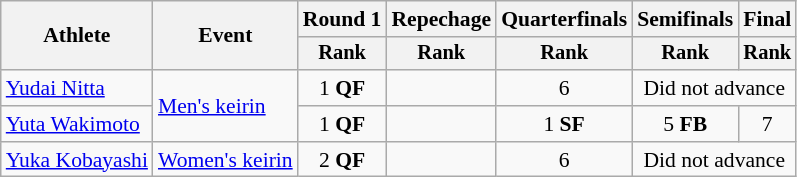<table class="wikitable" style="font-size:90%">
<tr>
<th rowspan=2>Athlete</th>
<th rowspan=2>Event</th>
<th>Round 1</th>
<th>Repechage</th>
<th>Quarterfinals</th>
<th>Semifinals</th>
<th>Final</th>
</tr>
<tr style="font-size:95%">
<th>Rank</th>
<th>Rank</th>
<th>Rank</th>
<th>Rank</th>
<th>Rank</th>
</tr>
<tr align=center>
<td align=left><a href='#'>Yudai Nitta</a></td>
<td align=left rowspan=2><a href='#'>Men's keirin</a></td>
<td>1 <strong>QF</strong></td>
<td></td>
<td>6</td>
<td colspan=2>Did not advance</td>
</tr>
<tr align=center>
<td align=left><a href='#'>Yuta Wakimoto</a></td>
<td>1 <strong>QF</strong></td>
<td></td>
<td>1 <strong>SF</strong></td>
<td>5 <strong>FB</strong></td>
<td>7</td>
</tr>
<tr align=center>
<td align=left><a href='#'>Yuka Kobayashi</a></td>
<td align=left><a href='#'>Women's keirin</a></td>
<td>2 <strong>QF</strong></td>
<td></td>
<td>6</td>
<td colspan=2>Did not advance</td>
</tr>
</table>
